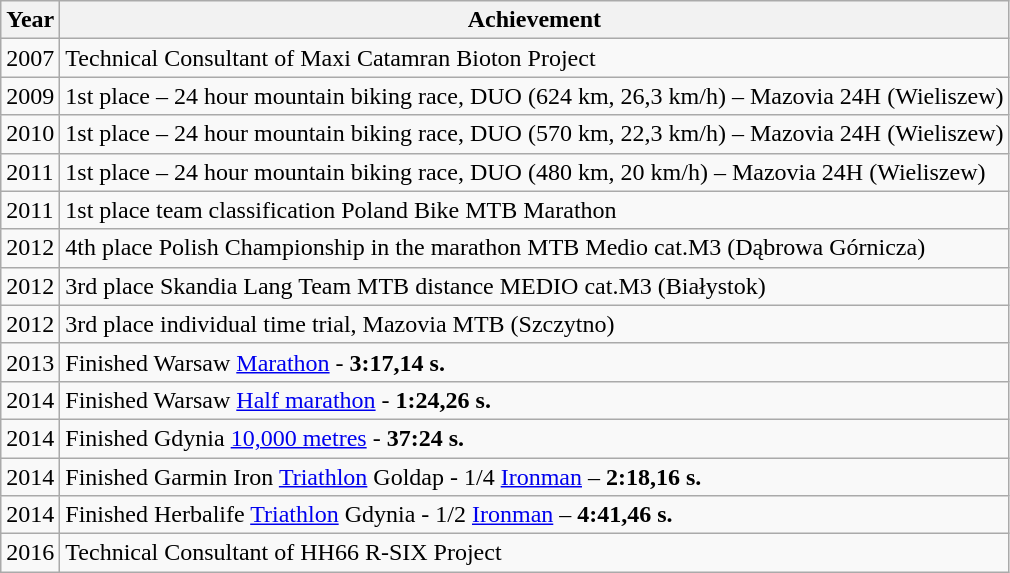<table class="wikitable">
<tr>
<th>Year</th>
<th>Achievement</th>
</tr>
<tr>
<td>2007</td>
<td>Technical Consultant of Maxi Catamran Bioton Project</td>
</tr>
<tr>
<td>2009</td>
<td>1st place – 24 hour mountain biking race, DUO (624 km, 26,3 km/h) – Mazovia 24H (Wieliszew)</td>
</tr>
<tr>
<td>2010</td>
<td>1st place – 24 hour mountain biking race, DUO (570 km, 22,3 km/h) – Mazovia 24H (Wieliszew)</td>
</tr>
<tr>
<td>2011</td>
<td>1st place – 24 hour mountain biking race, DUO (480 km, 20 km/h) – Mazovia 24H (Wieliszew)</td>
</tr>
<tr>
<td>2011</td>
<td>1st place team classification Poland Bike MTB Marathon</td>
</tr>
<tr>
<td>2012</td>
<td>4th place Polish Championship in the marathon MTB Medio cat.M3 (Dąbrowa Górnicza)</td>
</tr>
<tr>
<td>2012</td>
<td>3rd place Skandia Lang Team MTB distance MEDIO cat.M3 (Białystok)</td>
</tr>
<tr>
<td>2012</td>
<td>3rd place individual time trial, Mazovia MTB (Szczytno)</td>
</tr>
<tr>
<td>2013</td>
<td>Finished Warsaw <a href='#'>Marathon</a> - <strong>3:17,14 s.</strong></td>
</tr>
<tr>
<td>2014</td>
<td>Finished Warsaw <a href='#'>Half marathon</a> - <strong>1:24,26 s.</strong></td>
</tr>
<tr>
<td>2014</td>
<td>Finished Gdynia <a href='#'>10,000 metres</a> - <strong>37:24 s.</strong></td>
</tr>
<tr>
<td>2014</td>
<td>Finished Garmin Iron <a href='#'>Triathlon</a> Goldap - 1/4 <a href='#'>Ironman</a> – <strong>2:18,16 s.</strong></td>
</tr>
<tr>
<td>2014</td>
<td>Finished Herbalife <a href='#'>Triathlon</a> Gdynia - 1/2 <a href='#'>Ironman</a> – <strong>4:41,46 s.</strong></td>
</tr>
<tr>
<td>2016</td>
<td>Technical Consultant of HH66 R-SIX Project</td>
</tr>
</table>
